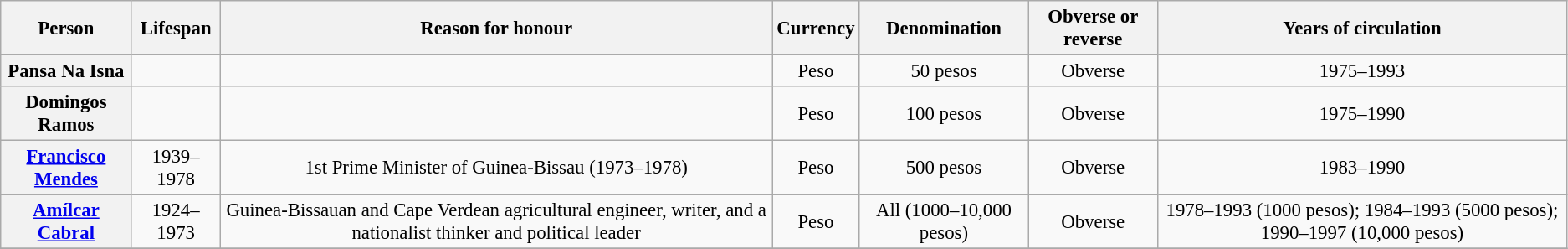<table class="wikitable" style="font-size:95%; text-align:center;">
<tr>
<th>Person</th>
<th>Lifespan</th>
<th>Reason for honour</th>
<th>Currency</th>
<th>Denomination</th>
<th>Obverse or reverse</th>
<th>Years of circulation</th>
</tr>
<tr>
<th>Pansa Na Isna</th>
<td></td>
<td></td>
<td>Peso</td>
<td>50 pesos</td>
<td>Obverse</td>
<td>1975–1993</td>
</tr>
<tr>
<th>Domingos Ramos</th>
<td></td>
<td></td>
<td>Peso</td>
<td>100 pesos</td>
<td>Obverse</td>
<td>1975–1990</td>
</tr>
<tr>
<th><a href='#'>Francisco Mendes</a></th>
<td>1939–1978</td>
<td>1st Prime Minister of Guinea-Bissau (1973–1978)</td>
<td>Peso</td>
<td>500 pesos</td>
<td>Obverse</td>
<td>1983–1990</td>
</tr>
<tr>
<th><a href='#'>Amílcar Cabral</a></th>
<td>1924–1973</td>
<td>Guinea-Bissauan and Cape Verdean agricultural engineer, writer, and a nationalist thinker and political leader</td>
<td>Peso</td>
<td>All (1000–10,000 pesos)</td>
<td>Obverse</td>
<td>1978–1993 (1000 pesos); 1984–1993 (5000 pesos); 1990–1997 (10,000 pesos)</td>
</tr>
<tr>
</tr>
</table>
